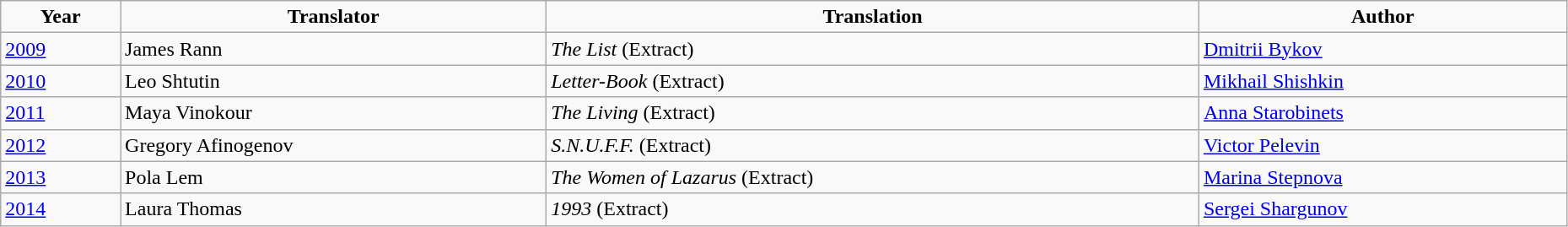<table class="wikitable" style="width: 98%;">
<tr align=center>
<td><strong>Year</strong></td>
<td><strong>Translator</strong></td>
<td><strong>Translation</strong></td>
<td><strong>Author</strong></td>
</tr>
<tr>
<td><a href='#'>2009</a></td>
<td>James Rann</td>
<td><em>The List</em> (Extract)</td>
<td><a href='#'>Dmitrii Bykov</a></td>
</tr>
<tr>
<td><a href='#'>2010</a></td>
<td>Leo Shtutin</td>
<td><em>Letter-Book</em> (Extract)</td>
<td><a href='#'>Mikhail Shishkin</a></td>
</tr>
<tr>
<td><a href='#'>2011</a></td>
<td>Maya Vinokour</td>
<td><em>The Living</em> (Extract)</td>
<td><a href='#'>Anna Starobinets</a></td>
</tr>
<tr>
<td><a href='#'>2012</a></td>
<td>Gregory Afinogenov</td>
<td><em>S.N.U.F.F.</em> (Extract)</td>
<td><a href='#'>Victor Pelevin</a></td>
</tr>
<tr>
<td><a href='#'>2013</a></td>
<td>Pola Lem</td>
<td><em>The Women of Lazarus</em> (Extract)</td>
<td><a href='#'>Marina Stepnova</a></td>
</tr>
<tr>
<td><a href='#'>2014</a></td>
<td>Laura Thomas</td>
<td><em>1993</em> (Extract)</td>
<td><a href='#'>Sergei Shargunov</a></td>
</tr>
</table>
